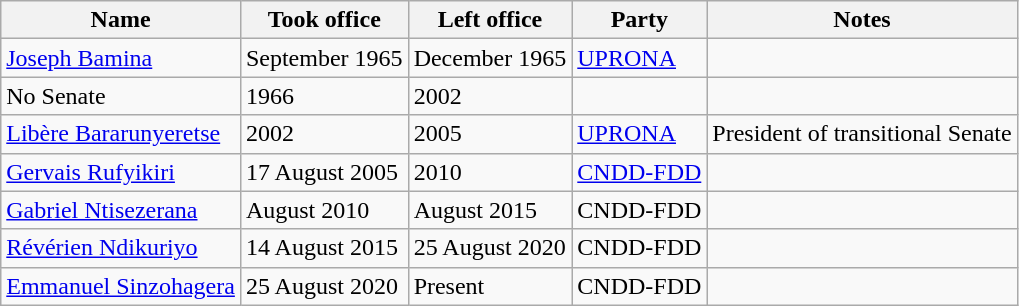<table class="wikitable">
<tr>
<th>Name</th>
<th>Took office</th>
<th>Left office</th>
<th>Party</th>
<th>Notes</th>
</tr>
<tr>
<td><a href='#'>Joseph Bamina</a></td>
<td>September 1965</td>
<td>December 1965</td>
<td><a href='#'>UPRONA</a></td>
<td></td>
</tr>
<tr>
<td>No Senate</td>
<td>1966</td>
<td>2002</td>
<td></td>
<td></td>
</tr>
<tr>
<td><a href='#'>Libère Bararunyeretse</a></td>
<td>2002</td>
<td>2005</td>
<td><a href='#'>UPRONA</a></td>
<td>President of transitional Senate</td>
</tr>
<tr>
<td><a href='#'>Gervais Rufyikiri</a></td>
<td>17 August 2005</td>
<td>2010</td>
<td><a href='#'>CNDD-FDD</a></td>
<td></td>
</tr>
<tr>
<td><a href='#'>Gabriel Ntisezerana</a></td>
<td>August 2010</td>
<td>August 2015</td>
<td>CNDD-FDD</td>
<td></td>
</tr>
<tr>
<td><a href='#'>Révérien Ndikuriyo</a></td>
<td>14 August 2015</td>
<td>25 August 2020</td>
<td>CNDD-FDD</td>
<td></td>
</tr>
<tr>
<td><a href='#'>Emmanuel Sinzohagera</a></td>
<td>25 August 2020</td>
<td>Present</td>
<td>CNDD-FDD</td>
<td></td>
</tr>
</table>
